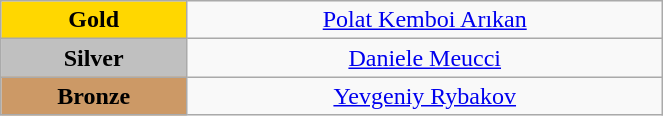<table class="wikitable" style=" text-align:center; " width="35%">
<tr>
<td bgcolor="gold"><strong>Gold</strong></td>
<td><a href='#'>Polat Kemboi Arıkan</a><br>  <small><em></em></small></td>
</tr>
<tr>
<td bgcolor="silver"><strong>Silver</strong></td>
<td><a href='#'>Daniele Meucci</a><br>  <small><em></em></small></td>
</tr>
<tr>
<td bgcolor="CC9966"><strong>Bronze</strong></td>
<td><a href='#'>Yevgeniy Rybakov</a><br>  <small><em></em></small></td>
</tr>
</table>
